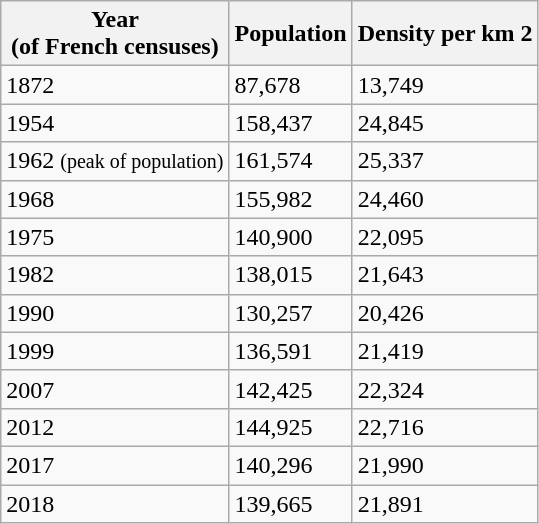<table class="wikitable">
<tr>
<th>Year<br>(of French censuses)</th>
<th>Population</th>
<th>Density per km 2</th>
</tr>
<tr>
<td>1872</td>
<td>87,678</td>
<td>13,749</td>
</tr>
<tr>
<td>1954</td>
<td>158,437</td>
<td>24,845</td>
</tr>
<tr>
<td>1962 <small>(peak of population)</small></td>
<td>161,574</td>
<td>25,337</td>
</tr>
<tr>
<td>1968</td>
<td>155,982</td>
<td>24,460</td>
</tr>
<tr>
<td>1975</td>
<td>140,900</td>
<td>22,095</td>
</tr>
<tr>
<td>1982</td>
<td>138,015</td>
<td>21,643</td>
</tr>
<tr>
<td>1990</td>
<td>130,257</td>
<td>20,426</td>
</tr>
<tr>
<td>1999</td>
<td>136,591</td>
<td>21,419</td>
</tr>
<tr>
<td>2007</td>
<td>142,425</td>
<td>22,324</td>
</tr>
<tr>
<td>2012</td>
<td>144,925</td>
<td>22,716</td>
</tr>
<tr>
<td>2017</td>
<td>140,296</td>
<td>21,990</td>
</tr>
<tr>
<td>2018</td>
<td>139,665</td>
<td>21,891</td>
</tr>
</table>
